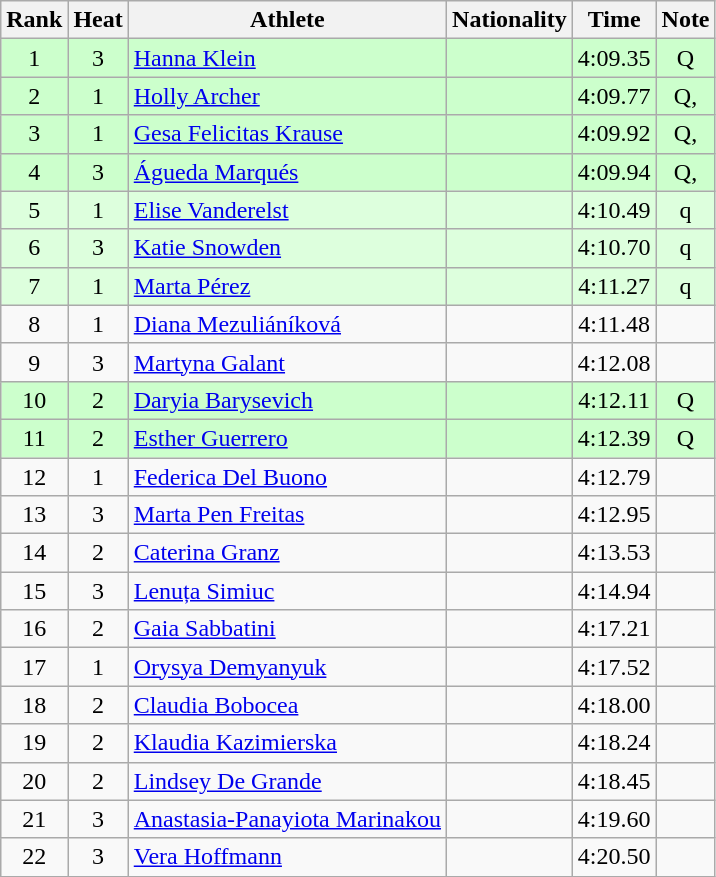<table class="wikitable sortable" style="text-align:center">
<tr>
<th>Rank</th>
<th>Heat</th>
<th>Athlete</th>
<th>Nationality</th>
<th>Time</th>
<th>Note</th>
</tr>
<tr bgcolor=ccffcc>
<td>1</td>
<td>3</td>
<td align=left><a href='#'>Hanna Klein</a></td>
<td align=left></td>
<td>4:09.35</td>
<td>Q</td>
</tr>
<tr bgcolor=ccffcc>
<td>2</td>
<td>1</td>
<td align=left><a href='#'>Holly Archer</a></td>
<td align=left></td>
<td>4:09.77</td>
<td>Q, </td>
</tr>
<tr bgcolor=ccffcc>
<td>3</td>
<td>1</td>
<td align=left><a href='#'>Gesa Felicitas Krause</a></td>
<td align=left></td>
<td>4:09.92</td>
<td>Q, </td>
</tr>
<tr bgcolor=ccffcc>
<td>4</td>
<td>3</td>
<td align=left><a href='#'>Águeda Marqués</a></td>
<td align=left></td>
<td>4:09.94</td>
<td>Q, </td>
</tr>
<tr bgcolor=ddffdd>
<td>5</td>
<td>1</td>
<td align=left><a href='#'>Elise Vanderelst</a></td>
<td align=left></td>
<td>4:10.49</td>
<td>q</td>
</tr>
<tr bgcolor=ddffdd>
<td>6</td>
<td>3</td>
<td align=left><a href='#'>Katie Snowden</a></td>
<td align=left></td>
<td>4:10.70</td>
<td>q</td>
</tr>
<tr bgcolor=ddffdd>
<td>7</td>
<td>1</td>
<td align=left><a href='#'>Marta Pérez</a></td>
<td align=left></td>
<td>4:11.27</td>
<td>q</td>
</tr>
<tr>
<td>8</td>
<td>1</td>
<td align=left><a href='#'>Diana Mezuliáníková</a></td>
<td align=left></td>
<td>4:11.48</td>
<td></td>
</tr>
<tr>
<td>9</td>
<td>3</td>
<td align=left><a href='#'>Martyna Galant</a></td>
<td align=left></td>
<td>4:12.08</td>
<td></td>
</tr>
<tr bgcolor=ccffcc>
<td>10</td>
<td>2</td>
<td align=left><a href='#'>Daryia Barysevich</a></td>
<td align=left></td>
<td>4:12.11</td>
<td>Q</td>
</tr>
<tr bgcolor=ccffcc>
<td>11</td>
<td>2</td>
<td align=left><a href='#'>Esther Guerrero</a></td>
<td align=left></td>
<td>4:12.39</td>
<td>Q</td>
</tr>
<tr>
<td>12</td>
<td>1</td>
<td align=left><a href='#'>Federica Del Buono</a></td>
<td align=left></td>
<td>4:12.79</td>
<td></td>
</tr>
<tr>
<td>13</td>
<td>3</td>
<td align=left><a href='#'>Marta Pen Freitas</a></td>
<td align=left></td>
<td>4:12.95</td>
<td></td>
</tr>
<tr>
<td>14</td>
<td>2</td>
<td align=left><a href='#'>Caterina Granz</a></td>
<td align=left></td>
<td>4:13.53</td>
<td></td>
</tr>
<tr>
<td>15</td>
<td>3</td>
<td align=left><a href='#'>Lenuța Simiuc</a></td>
<td align=left></td>
<td>4:14.94</td>
<td></td>
</tr>
<tr>
<td>16</td>
<td>2</td>
<td align=left><a href='#'>Gaia Sabbatini</a></td>
<td align=left></td>
<td>4:17.21</td>
<td></td>
</tr>
<tr>
<td>17</td>
<td>1</td>
<td align=left><a href='#'>Orysya Demyanyuk</a></td>
<td align=left></td>
<td>4:17.52</td>
<td></td>
</tr>
<tr>
<td>18</td>
<td>2</td>
<td align=left><a href='#'>Claudia Bobocea</a></td>
<td align=left></td>
<td>4:18.00</td>
<td></td>
</tr>
<tr>
<td>19</td>
<td>2</td>
<td align=left><a href='#'>Klaudia Kazimierska</a></td>
<td align=left></td>
<td>4:18.24</td>
<td></td>
</tr>
<tr>
<td>20</td>
<td>2</td>
<td align=left><a href='#'>Lindsey De Grande</a></td>
<td align=left></td>
<td>4:18.45</td>
<td></td>
</tr>
<tr>
<td>21</td>
<td>3</td>
<td align=left><a href='#'>Anastasia-Panayiota Marinakou</a></td>
<td align=left></td>
<td>4:19.60</td>
<td></td>
</tr>
<tr>
<td>22</td>
<td>3</td>
<td align=left><a href='#'>Vera Hoffmann</a></td>
<td align=left></td>
<td>4:20.50</td>
<td></td>
</tr>
</table>
